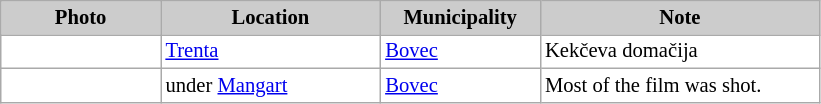<table class="wikitable plainrowheaders" style="background:#fff; font-size:86%; line-height:16px;">
<tr>
<th scope="col" style="background:#ccc;" width=100px;">Photo</th>
<th scope="col" style="background:#ccc;" width=140px;">Location</th>
<th scope="col" style="background:#ccc;" width=100px;">Municipality</th>
<th scope="col" style="background:#ccc;" width=180px;">Note</th>
</tr>
<tr>
<td></td>
<td><a href='#'>Trenta</a></td>
<td><a href='#'>Bovec</a></td>
<td>Kekčeva domačija</td>
</tr>
<tr>
<td></td>
<td>under <a href='#'>Mangart</a></td>
<td><a href='#'>Bovec</a></td>
<td>Most of the film was shot.</td>
</tr>
</table>
